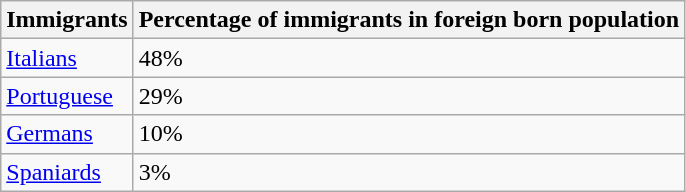<table class="wikitable sortable">
<tr>
<th>Immigrants</th>
<th>Percentage of immigrants in foreign born population</th>
</tr>
<tr>
<td> <a href='#'>Italians</a></td>
<td>48%</td>
</tr>
<tr>
<td> <a href='#'>Portuguese</a></td>
<td>29%</td>
</tr>
<tr>
<td> <a href='#'>Germans</a></td>
<td>10%</td>
</tr>
<tr>
<td> <a href='#'>Spaniards</a></td>
<td>3%</td>
</tr>
</table>
